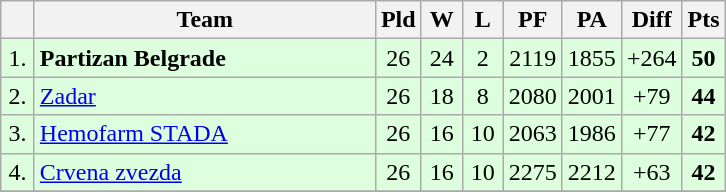<table class="wikitable sortable" style="text-align:center">
<tr>
<th width=15></th>
<th width=220>Team</th>
<th width=20>Pld</th>
<th width=20>W</th>
<th width=20>L</th>
<th width=20>PF</th>
<th width=20>PA</th>
<th width=30>Diff</th>
<th width=20>Pts</th>
</tr>
<tr bgcolor="#ddffdd">
<td>1.</td>
<td align=left><strong>Partizan Belgrade</strong></td>
<td>26</td>
<td>24</td>
<td>2</td>
<td>2119</td>
<td>1855</td>
<td>+264</td>
<td><strong>50</strong></td>
</tr>
<tr bgcolor="#ddffdd">
<td>2.</td>
<td align=left><a href='#'>Zadar</a></td>
<td>26</td>
<td>18</td>
<td>8</td>
<td>2080</td>
<td>2001</td>
<td>+79</td>
<td><strong>44</strong></td>
</tr>
<tr bgcolor="#ddffdd">
<td>3.</td>
<td align=left><a href='#'>Hemofarm STADA</a></td>
<td>26</td>
<td>16</td>
<td>10</td>
<td>2063</td>
<td>1986</td>
<td>+77</td>
<td><strong>42</strong></td>
</tr>
<tr bgcolor="#ddffdd">
<td>4.</td>
<td align=left><a href='#'>Crvena zvezda</a></td>
<td>26</td>
<td>16</td>
<td>10</td>
<td>2275</td>
<td>2212</td>
<td>+63</td>
<td><strong>42</strong></td>
</tr>
<tr bgcolor="#ddffdd">
</tr>
</table>
